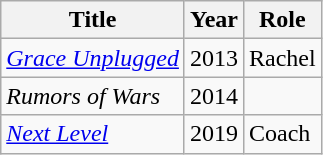<table class="wikitable">
<tr>
<th>Title</th>
<th>Year</th>
<th>Role</th>
</tr>
<tr>
<td><em><a href='#'>Grace Unplugged</a></em></td>
<td>2013</td>
<td>Rachel</td>
</tr>
<tr>
<td><em>Rumors of Wars</em></td>
<td>2014</td>
<td></td>
</tr>
<tr>
<td><em><a href='#'>Next Level</a></em></td>
<td>2019</td>
<td>Coach</td>
</tr>
</table>
